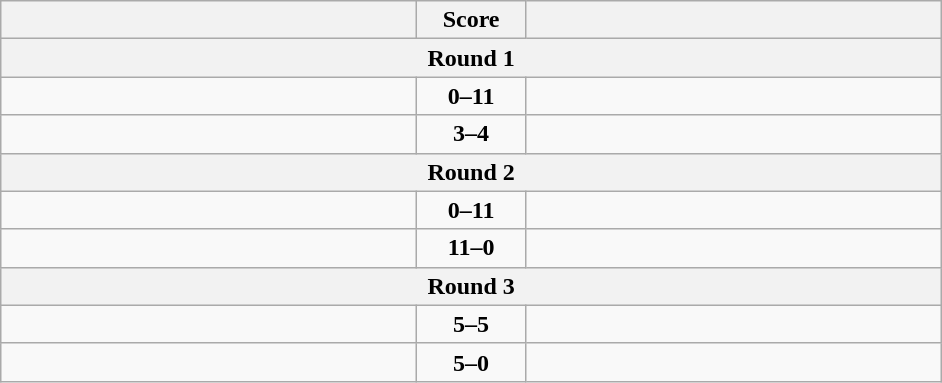<table class="wikitable" style="text-align: left;">
<tr>
<th align="right" width="270"></th>
<th width="65">Score</th>
<th align="left" width="270"></th>
</tr>
<tr>
<th colspan="3">Round 1</th>
</tr>
<tr>
<td></td>
<td align=center><strong>0–11</strong></td>
<td><strong></strong></td>
</tr>
<tr>
<td></td>
<td align=center><strong>3–4</strong></td>
<td><strong></strong></td>
</tr>
<tr>
<th colspan="3">Round 2</th>
</tr>
<tr>
<td></td>
<td align=center><strong>0–11</strong></td>
<td><strong></strong></td>
</tr>
<tr>
<td><strong></strong></td>
<td align=center><strong>11–0</strong></td>
<td></td>
</tr>
<tr>
<th colspan="3">Round 3</th>
</tr>
<tr>
<td><strong></strong></td>
<td align=center><strong>5–5</strong></td>
<td></td>
</tr>
<tr>
<td><strong></strong></td>
<td align=center><strong>5–0</strong></td>
<td></td>
</tr>
</table>
